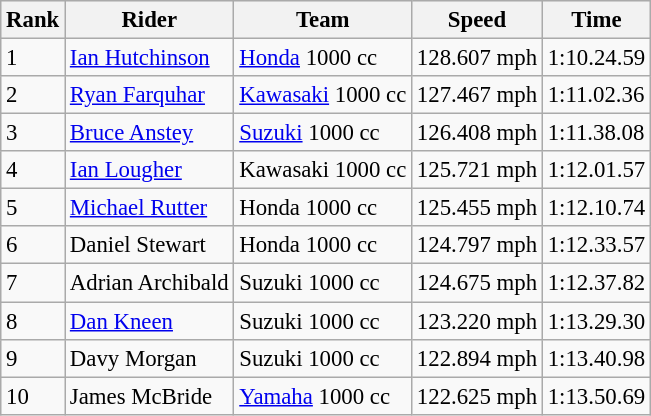<table class="wikitable" style="font-size: 95%;">
<tr style="background:#efefef;">
<th>Rank</th>
<th>Rider</th>
<th>Team</th>
<th>Speed</th>
<th>Time</th>
</tr>
<tr>
<td>1</td>
<td> <a href='#'>Ian Hutchinson</a></td>
<td><a href='#'>Honda</a> 1000 cc</td>
<td>128.607 mph</td>
<td>1:10.24.59</td>
</tr>
<tr>
<td>2</td>
<td> <a href='#'>Ryan Farquhar</a></td>
<td><a href='#'>Kawasaki</a> 1000 cc</td>
<td>127.467 mph</td>
<td>1:11.02.36</td>
</tr>
<tr>
<td>3</td>
<td> <a href='#'>Bruce Anstey</a></td>
<td><a href='#'>Suzuki</a> 1000 cc</td>
<td>126.408 mph</td>
<td>1:11.38.08</td>
</tr>
<tr>
<td>4</td>
<td> <a href='#'>Ian Lougher</a></td>
<td>Kawasaki 1000 cc</td>
<td>125.721 mph</td>
<td>1:12.01.57</td>
</tr>
<tr>
<td>5</td>
<td> <a href='#'>Michael Rutter</a></td>
<td>Honda 1000 cc</td>
<td>125.455 mph</td>
<td>1:12.10.74</td>
</tr>
<tr>
<td>6</td>
<td> Daniel Stewart</td>
<td>Honda 1000 cc</td>
<td>124.797 mph</td>
<td>1:12.33.57</td>
</tr>
<tr>
<td>7</td>
<td> Adrian Archibald</td>
<td>Suzuki 1000 cc</td>
<td>124.675 mph</td>
<td>1:12.37.82</td>
</tr>
<tr>
<td>8</td>
<td> <a href='#'>Dan Kneen</a></td>
<td>Suzuki 1000 cc</td>
<td>123.220 mph</td>
<td>1:13.29.30</td>
</tr>
<tr>
<td>9</td>
<td> Davy Morgan</td>
<td>Suzuki 1000 cc</td>
<td>122.894 mph</td>
<td>1:13.40.98</td>
</tr>
<tr>
<td>10</td>
<td> James McBride</td>
<td><a href='#'>Yamaha</a> 1000 cc</td>
<td>122.625 mph</td>
<td>1:13.50.69</td>
</tr>
</table>
